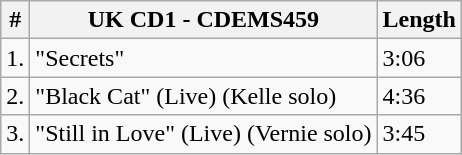<table class="wikitable">
<tr>
<th bgcolor="#ebf5ff">#</th>
<th bgcolor="#ebf5ff">UK CD1 - CDEMS459</th>
<th bgcolor="#ebf5ff">Length</th>
</tr>
<tr>
<td>1.</td>
<td>"Secrets"</td>
<td>3:06</td>
</tr>
<tr>
<td>2.</td>
<td>"Black Cat" (Live) (Kelle solo)</td>
<td>4:36</td>
</tr>
<tr>
<td>3.</td>
<td>"Still in Love" (Live) (Vernie solo)</td>
<td>3:45</td>
</tr>
</table>
